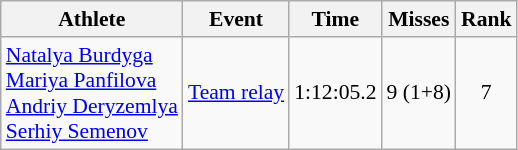<table class="wikitable" style="font-size:90%">
<tr>
<th>Athlete</th>
<th>Event</th>
<th>Time</th>
<th>Misses</th>
<th>Rank</th>
</tr>
<tr align=center>
<td align=left><a href='#'>Natalya Burdyga</a><br><a href='#'>Mariya Panfilova</a><br><a href='#'>Andriy Deryzemlya</a><br><a href='#'>Serhiy Semenov</a></td>
<td align=left><a href='#'>Team relay</a></td>
<td>1:12:05.2</td>
<td>9 (1+8)</td>
<td>7</td>
</tr>
</table>
